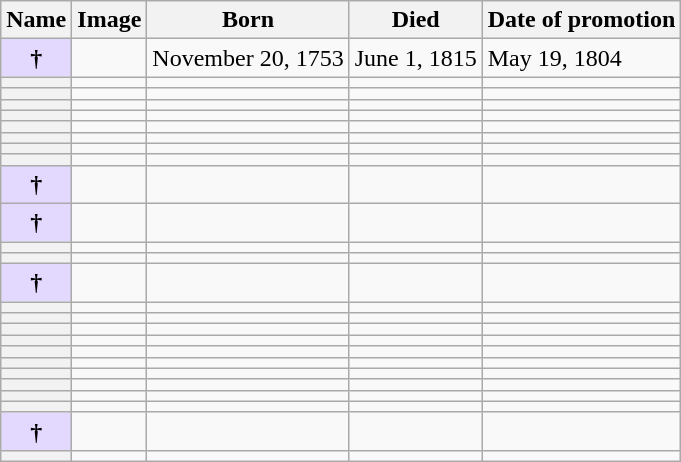<table class="wikitable sortable">
<tr>
<th scope="col">Name</th>
<th scope="col" class="unsortable">Image</th>
<th scope="col">Born</th>
<th scope="col">Died</th>
<th scope="col">Date of promotion</th>
</tr>
<tr>
<th scope="row" style="background:#e3d9ff;">†</th>
<td></td>
<td>November 20, 1753</td>
<td>June 1, 1815</td>
<td>May 19, 1804</td>
</tr>
<tr>
<th scope="row"></th>
<td></td>
<td></td>
<td></td>
<td></td>
</tr>
<tr>
<th scope="row"></th>
<td></td>
<td></td>
<td></td>
<td></td>
</tr>
<tr>
<th scope="row"></th>
<td></td>
<td></td>
<td></td>
<td></td>
</tr>
<tr>
<th scope="row"></th>
<td></td>
<td></td>
<td></td>
<td></td>
</tr>
<tr>
<th scope="row"></th>
<td></td>
<td></td>
<td></td>
<td></td>
</tr>
<tr>
<th scope="row"></th>
<td></td>
<td></td>
<td></td>
<td></td>
</tr>
<tr>
<th scope="row"></th>
<td></td>
<td></td>
<td></td>
<td></td>
</tr>
<tr>
<th scope="row"></th>
<td></td>
<td></td>
<td></td>
<td></td>
</tr>
<tr>
<th scope="row" style="background:#e3d9ff;">†</th>
<td></td>
<td></td>
<td></td>
<td></td>
</tr>
<tr>
<th scope="row" style="background:#e3d9ff;">†</th>
<td></td>
<td></td>
<td></td>
<td></td>
</tr>
<tr>
<th scope="row"></th>
<td></td>
<td></td>
<td></td>
<td></td>
</tr>
<tr>
<th scope="row"></th>
<td></td>
<td></td>
<td></td>
<td></td>
</tr>
<tr>
<th scope="row" style="background:#e3d9ff;">†</th>
<td></td>
<td></td>
<td></td>
<td></td>
</tr>
<tr>
<th scope="row"></th>
<td></td>
<td></td>
<td></td>
<td></td>
</tr>
<tr>
<th scope="row"></th>
<td></td>
<td></td>
<td></td>
<td></td>
</tr>
<tr>
<th scope="row"></th>
<td></td>
<td></td>
<td></td>
<td></td>
</tr>
<tr>
<th scope="row"></th>
<td></td>
<td></td>
<td></td>
<td></td>
</tr>
<tr>
<th scope="row"></th>
<td></td>
<td></td>
<td></td>
<td></td>
</tr>
<tr>
<th scope="row"></th>
<td></td>
<td></td>
<td></td>
<td></td>
</tr>
<tr>
<th scope="row"></th>
<td></td>
<td></td>
<td></td>
<td></td>
</tr>
<tr>
<th scope="row"></th>
<td></td>
<td></td>
<td></td>
<td></td>
</tr>
<tr>
<th scope="row"></th>
<td></td>
<td></td>
<td></td>
<td></td>
</tr>
<tr>
<th scope="row"></th>
<td></td>
<td></td>
<td></td>
<td></td>
</tr>
<tr>
<th scope="row" style="background:#e3d9ff;">†</th>
<td></td>
<td></td>
<td></td>
<td></td>
</tr>
<tr>
<th scope="row"></th>
<td></td>
<td></td>
<td></td>
<td></td>
</tr>
</table>
